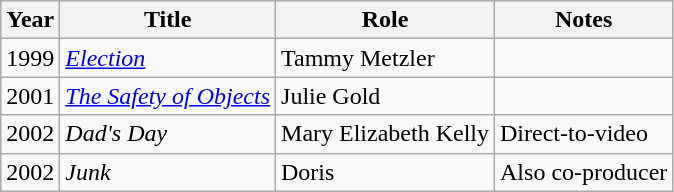<table class="wikitable sortable">
<tr>
<th>Year</th>
<th>Title</th>
<th>Role</th>
<th>Notes</th>
</tr>
<tr>
<td>1999</td>
<td><a href='#'><em>Election</em></a></td>
<td>Tammy Metzler</td>
<td></td>
</tr>
<tr>
<td>2001</td>
<td><em><a href='#'>The Safety of Objects</a></em></td>
<td>Julie Gold</td>
<td></td>
</tr>
<tr>
<td>2002</td>
<td><em>Dad's Day</em></td>
<td>Mary Elizabeth Kelly</td>
<td>Direct-to-video</td>
</tr>
<tr>
<td>2002</td>
<td><em>Junk</em></td>
<td>Doris</td>
<td>Also co-producer</td>
</tr>
</table>
